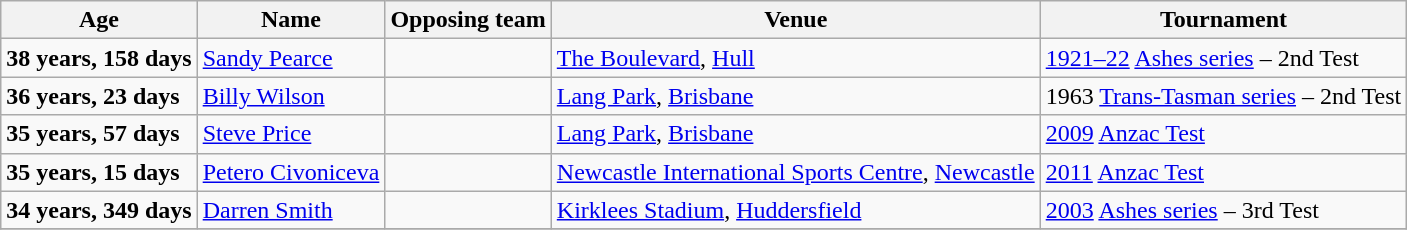<table class="wikitable">
<tr>
<th>Age</th>
<th>Name</th>
<th>Opposing team</th>
<th>Venue</th>
<th>Tournament</th>
</tr>
<tr>
<td><strong>38 years, 158 days</strong></td>
<td><a href='#'>Sandy Pearce</a></td>
<td></td>
<td><a href='#'>The Boulevard</a>, <a href='#'>Hull</a></td>
<td><a href='#'>1921–22</a> <a href='#'>Ashes series</a> – 2nd Test</td>
</tr>
<tr>
<td><strong>36 years, 23 days</strong></td>
<td><a href='#'>Billy Wilson</a></td>
<td></td>
<td><a href='#'>Lang Park</a>, <a href='#'>Brisbane</a></td>
<td>1963 <a href='#'>Trans-Tasman series</a> – 2nd Test</td>
</tr>
<tr>
<td><strong>35 years, 57 days</strong></td>
<td><a href='#'>Steve Price</a></td>
<td></td>
<td><a href='#'>Lang Park</a>, <a href='#'>Brisbane</a></td>
<td><a href='#'>2009</a> <a href='#'>Anzac Test</a></td>
</tr>
<tr>
<td><strong>35 years, 15 days</strong></td>
<td><a href='#'>Petero Civoniceva</a></td>
<td></td>
<td><a href='#'>Newcastle International Sports Centre</a>, <a href='#'>Newcastle</a></td>
<td><a href='#'>2011</a> <a href='#'>Anzac Test</a></td>
</tr>
<tr>
<td><strong>34 years, 349 days</strong></td>
<td><a href='#'>Darren Smith</a></td>
<td></td>
<td><a href='#'>Kirklees Stadium</a>, <a href='#'>Huddersfield</a></td>
<td><a href='#'>2003</a> <a href='#'>Ashes series</a> – 3rd Test</td>
</tr>
<tr>
</tr>
</table>
